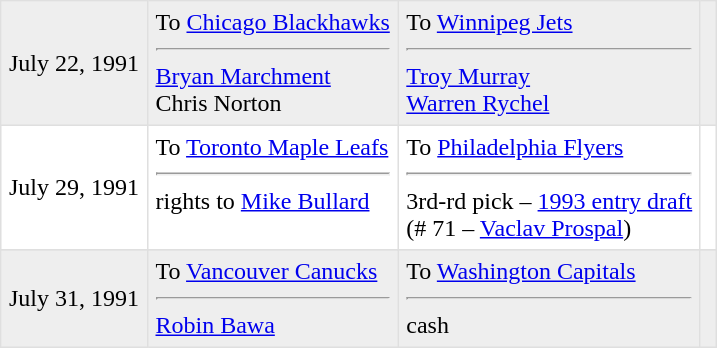<table border=1 style="border-collapse:collapse" bordercolor="#DFDFDF"  cellpadding="5">
<tr bgcolor="#eeeeee">
<td>July 22, 1991</td>
<td valign="top">To <a href='#'>Chicago Blackhawks</a><hr><a href='#'>Bryan Marchment</a><br>Chris Norton</td>
<td valign="top">To <a href='#'>Winnipeg Jets</a><hr><a href='#'>Troy Murray</a><br><a href='#'>Warren Rychel</a></td>
<td></td>
</tr>
<tr>
<td>July 29, 1991</td>
<td valign="top">To <a href='#'>Toronto Maple Leafs</a><hr>rights to <a href='#'>Mike Bullard</a></td>
<td valign="top">To <a href='#'>Philadelphia Flyers</a><hr>3rd-rd pick – <a href='#'>1993 entry draft</a><br>(# 71 – <a href='#'>Vaclav Prospal</a>)</td>
<td></td>
</tr>
<tr>
</tr>
<tr bgcolor="#eeeeee">
<td>July 31, 1991</td>
<td valign="top">To <a href='#'>Vancouver Canucks</a><hr><a href='#'>Robin Bawa</a></td>
<td valign="top">To <a href='#'>Washington Capitals</a><hr>cash</td>
<td></td>
</tr>
</table>
